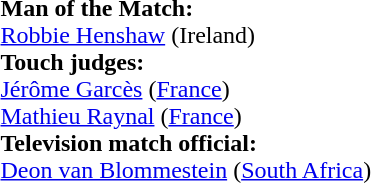<table style="width:100%">
<tr>
<td><br><strong>Man of the Match:</strong>
<br><a href='#'>Robbie Henshaw</a> (Ireland)<br><strong>Touch judges:</strong>
<br><a href='#'>Jérôme Garcès</a> (<a href='#'>France</a>)
<br><a href='#'>Mathieu Raynal</a> (<a href='#'>France</a>)
<br><strong>Television match official:</strong>
<br><a href='#'>Deon van Blommestein</a> (<a href='#'>South Africa</a>)</td>
</tr>
</table>
